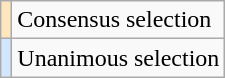<table class="wikitable">
<tr>
<td style="background-color:#FFE6BD" align="center"><sup></sup></td>
<td colspan="5">Consensus selection</td>
</tr>
<tr>
<td style="background-color:#D0E7FF" align="center"><sup></sup></td>
<td colspan="5">Unanimous selection</td>
</tr>
</table>
